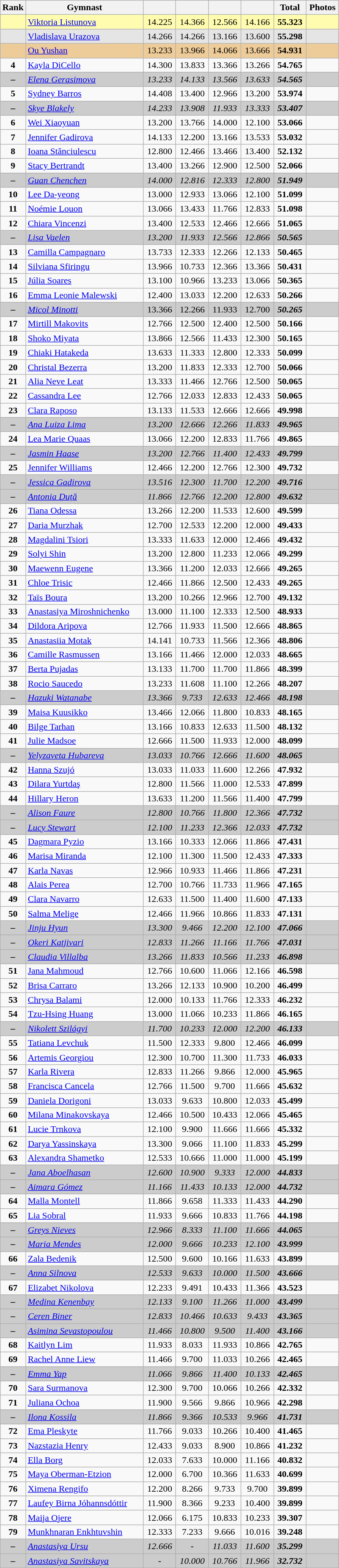<table class="wikitable sortable" style="text-align:center; font-size:100%">
<tr>
<th scope="col" style="width:15px;">Rank</th>
<th scope="col" style="width:200px;">Gymnast</th>
<th scope="col" style="width:50px;"></th>
<th scope="col" style="width:50px;"></th>
<th scope="col" style="width:50px;"></th>
<th scope="col" style="width:50px;"></th>
<th scope="col" style="width:50px;">Total</th>
<th scope="col" style="width:50px;">Photos</th>
</tr>
<tr style="background:#fffcaf;">
<td scope="row" style="text-align:center;"><strong></strong></td>
<td style="text-align:left;"> <a href='#'>Viktoria Listunova</a></td>
<td>14.225</td>
<td>14.366</td>
<td>12.566</td>
<td>14.166</td>
<td><strong>55.323</strong></td>
<td></td>
</tr>
<tr style="background:#e5e5e5;">
<td scope="row" style="text-align:center;"><strong></strong></td>
<td style="text-align:left;"> <a href='#'>Vladislava Urazova</a></td>
<td>14.266</td>
<td>14.266</td>
<td>13.166</td>
<td>13.600</td>
<td><strong>55.298</strong></td>
<td></td>
</tr>
<tr style="background:#ec9;">
<td scope="row" style="text-align:center;"><strong></strong></td>
<td style="text-align:left;"> <a href='#'>Ou Yushan</a></td>
<td>13.233</td>
<td>13.966</td>
<td>14.066</td>
<td>13.666</td>
<td><strong>54.931</strong></td>
<td></td>
</tr>
<tr>
<td scope="row" style="text-align:center;"><strong>4</strong></td>
<td style="text-align:left;"> <a href='#'>Kayla DiCello</a></td>
<td>14.300</td>
<td>13.833</td>
<td>13.366</td>
<td>13.266</td>
<td><strong>54.765</strong></td>
<td></td>
</tr>
<tr style="background:#cccccc;">
<td scope="row" style="text-align:center;"><strong>–</strong></td>
<td style="text-align:left;"> <em><a href='#'>Elena Gerasimova</a></em></td>
<td><em>13.233</em></td>
<td><em>14.133</em></td>
<td><em>13.566</em></td>
<td><em>13.633</em></td>
<td><strong><em>54.565</em></strong></td>
<td></td>
</tr>
<tr>
<td scope="row" style="text-align:center;"><strong>5</strong></td>
<td style="text-align:left;"> <a href='#'>Sydney Barros</a></td>
<td>14.408</td>
<td>13.400</td>
<td>12.966</td>
<td>13.200</td>
<td><strong>53.974</strong></td>
<td></td>
</tr>
<tr style="background:#cccccc;">
<td scope="row" style="text-align:center;"><strong>–</strong></td>
<td style="text-align:left;"> <em><a href='#'>Skye Blakely</a></em></td>
<td><em>14.233</em></td>
<td><em>13.908</em></td>
<td><em>11.933</em></td>
<td><em>13.333</em></td>
<td><strong><em>53.407</em></strong></td>
<td></td>
</tr>
<tr>
<td scope="row" style="text-align:center;"><strong>6</strong></td>
<td style="text-align:left;"> <a href='#'>Wei Xiaoyuan</a></td>
<td>13.200</td>
<td>13.766</td>
<td>14.000</td>
<td>12.100</td>
<td><strong>53.066</strong></td>
<td></td>
</tr>
<tr>
<td scope="row" style="text-align:center;"><strong>7</strong></td>
<td style="text-align:left;"> <a href='#'>Jennifer Gadirova</a></td>
<td>14.133</td>
<td>12.200</td>
<td>13.166</td>
<td>13.533</td>
<td><strong>53.032</strong></td>
<td></td>
</tr>
<tr>
<td scope="row" style="text-align:center;"><strong>8</strong></td>
<td style="text-align:left;"> <a href='#'>Ioana Stănciulescu</a></td>
<td>12.800</td>
<td>12.466</td>
<td>13.466</td>
<td>13.400</td>
<td><strong>52.132</strong></td>
<td></td>
</tr>
<tr>
<td scope="row" style="text-align:center;"><strong>9</strong></td>
<td style="text-align:left;"> <a href='#'>Stacy Bertrandt</a></td>
<td>13.400</td>
<td>13.266</td>
<td>12.900</td>
<td>12.500</td>
<td><strong>52.066</strong></td>
<td></td>
</tr>
<tr style="background:#cccccc;">
<td scope="row" style="text-align:center;"><strong>–</strong></td>
<td style="text-align:left;"> <em><a href='#'>Guan Chenchen</a></em></td>
<td><em>14.000</em></td>
<td><em>12.816</em></td>
<td><em>12.333</em></td>
<td><em>12.800</em></td>
<td><strong><em>51.949</em></strong></td>
<td></td>
</tr>
<tr>
<td scope="row" style="text-align:center;"><strong>10</strong></td>
<td style="text-align:left;"> <a href='#'>Lee Da-yeong</a></td>
<td>13.000</td>
<td>12.933</td>
<td>13.066</td>
<td>12.100</td>
<td><strong>51.099</strong></td>
<td></td>
</tr>
<tr>
<td scope="row" style="text-align:center;"><strong>11</strong></td>
<td style="text-align:left;"> <a href='#'>Noémie Louon</a></td>
<td>13.066</td>
<td>13.433</td>
<td>11.766</td>
<td>12.833</td>
<td><strong>51.098</strong></td>
<td></td>
</tr>
<tr>
<td scope="row" style="text-align:center;"><strong>12</strong></td>
<td style="text-align:left;"> <a href='#'>Chiara Vincenzi</a></td>
<td>13.400</td>
<td>12.533</td>
<td>12.466</td>
<td>12.666</td>
<td><strong>51.065</strong></td>
<td></td>
</tr>
<tr style="background:#cccccc;">
<td scope="row" style="text-align:center;"><strong>–</strong></td>
<td style="text-align:left;"> <em><a href='#'>Lisa Vaelen</a></em></td>
<td><em>13.200</em></td>
<td><em>11.933</em></td>
<td><em>12.566</em></td>
<td><em>12.866</em></td>
<td><strong><em>50.565</em></strong></td>
<td></td>
</tr>
<tr>
<td scope="row" style="text-align:center;"><strong>13</strong></td>
<td style="text-align:left;"> <a href='#'>Camilla Campagnaro</a></td>
<td>13.733</td>
<td>12.333</td>
<td>12.266</td>
<td>12.133</td>
<td><strong>50.465</strong></td>
<td></td>
</tr>
<tr>
<td scope="row" style="text-align:center;"><strong>14</strong></td>
<td style="text-align:left;"> <a href='#'>Silviana Sfiringu</a></td>
<td>13.966</td>
<td>10.733</td>
<td>12.366</td>
<td>13.366</td>
<td><strong>50.431</strong></td>
<td></td>
</tr>
<tr>
<td scope="row" style="text-align:center;"><strong>15</strong></td>
<td style="text-align:left;"> <a href='#'>Júlia Soares</a></td>
<td>13.100</td>
<td>10.966</td>
<td>13.233</td>
<td>13.066</td>
<td><strong>50.365</strong></td>
<td></td>
</tr>
<tr>
<td scope="row" style="text-align:center;"><strong>16</strong></td>
<td style="text-align:left;"> <a href='#'>Emma Leonie Malewski</a></td>
<td>12.400</td>
<td>13.033</td>
<td>12.200</td>
<td>12.633</td>
<td><strong>50.266</strong></td>
<td></td>
</tr>
<tr style="background:#cccccc;">
<td scope="row" style="text-align:center;"><strong>–</strong></td>
<td style="text-align:left;"> <em><a href='#'>Micol Minotti</a></em></td>
<td>13.366</td>
<td>12.266</td>
<td>11.933</td>
<td>12.700</td>
<td><strong><em>50.265</em></strong></td>
<td></td>
</tr>
<tr>
<td scope="row" style="text-align:center;"><strong>17</strong></td>
<td style="text-align:left;"> <a href='#'>Mirtill Makovits</a></td>
<td>12.766</td>
<td>12.500</td>
<td>12.400</td>
<td>12.500</td>
<td><strong>50.166</strong></td>
<td></td>
</tr>
<tr>
<td scope="row" style="text-align:center;"><strong>18</strong></td>
<td style="text-align:left;"> <a href='#'>Shoko Miyata</a></td>
<td>13.866</td>
<td>12.566</td>
<td>11.433</td>
<td>12.300</td>
<td><strong>50.165</strong></td>
<td></td>
</tr>
<tr>
<td scope="row" style="text-align:center;"><strong>19</strong></td>
<td style="text-align:left;"> <a href='#'>Chiaki Hatakeda</a></td>
<td>13.633</td>
<td>11.333</td>
<td>12.800</td>
<td>12.333</td>
<td><strong>50.099</strong></td>
<td></td>
</tr>
<tr>
<td scope="row" style="text-align:center;"><strong>20</strong></td>
<td style="text-align:left;"> <a href='#'>Christal Bezerra</a></td>
<td>13.200</td>
<td>11.833</td>
<td>12.333</td>
<td>12.700</td>
<td><strong>50.066</strong></td>
<td></td>
</tr>
<tr>
<td scope="row" style="text-align:center;"><strong>21</strong></td>
<td style="text-align:left;"> <a href='#'>Alia Neve Leat</a></td>
<td>13.333</td>
<td>11.466</td>
<td>12.766</td>
<td>12.500</td>
<td><strong>50.065</strong></td>
<td></td>
</tr>
<tr>
<td scope="row" style="text-align:center;"><strong>22</strong></td>
<td style="text-align:left;"> <a href='#'>Cassandra Lee</a></td>
<td>12.766</td>
<td>12.033</td>
<td>12.833</td>
<td>12.433</td>
<td><strong>50.065</strong></td>
<td></td>
</tr>
<tr>
<td scope="row" style="text-align:center;"><strong>23</strong></td>
<td style="text-align:left;"> <a href='#'>Clara Raposo</a></td>
<td>13.133</td>
<td>11.533</td>
<td>12.666</td>
<td>12.666</td>
<td><strong>49.998</strong></td>
<td></td>
</tr>
<tr style="background:#cccccc;">
<td scope="row" style="text-align:center;"><strong>–</strong></td>
<td style="text-align:left;"> <em><a href='#'>Ana Luiza Lima</a></em></td>
<td><em>13.200</em></td>
<td><em>12.666</em></td>
<td><em>12.266</em></td>
<td><em>11.833</em></td>
<td><strong><em>49.965</em></strong></td>
<td></td>
</tr>
<tr>
<td scope="row" style="text-align:center;"><strong>24</strong></td>
<td style="text-align:left;"> <a href='#'>Lea Marie Quaas</a></td>
<td>13.066</td>
<td>12.200</td>
<td>12.833</td>
<td>11.766</td>
<td><strong>49.865</strong></td>
<td></td>
</tr>
<tr style="background:#cccccc;font-style:italic;">
<td scope="row" style="text-align:center;"><strong>–</strong></td>
<td style="text-align:left;"> <a href='#'>Jasmin Haase</a></td>
<td>13.200</td>
<td>12.766</td>
<td>11.400</td>
<td>12.433</td>
<td><strong>49.799</strong></td>
<td></td>
</tr>
<tr>
<td scope="row" style="text-align:center;"><strong>25</strong></td>
<td style="text-align:left;"> <a href='#'>Jennifer Williams</a></td>
<td>12.466</td>
<td>12.200</td>
<td>12.766</td>
<td>12.300</td>
<td><strong>49.732</strong></td>
<td></td>
</tr>
<tr style="background:#cccccc;font-style:italic;">
<td scope="row" style="text-align:center;"><strong>–</strong></td>
<td style="text-align:left;"> <a href='#'>Jessica Gadirova</a></td>
<td>13.516</td>
<td>12.300</td>
<td>11.700</td>
<td>12.200</td>
<td><strong>49.716</strong></td>
<td></td>
</tr>
<tr style="background:#cccccc;font-style:italic;">
<td scope="row" style="text-align:center;"><strong>–</strong></td>
<td style="text-align:left;"> <a href='#'>Antonia Duță</a></td>
<td>11.866</td>
<td>12.766</td>
<td>12.200</td>
<td>12.800</td>
<td><strong>49.632</strong></td>
<td></td>
</tr>
<tr>
<td scope="row" style="text-align:center;"><strong>26</strong></td>
<td style="text-align:left;"> <a href='#'>Tiana Odessa</a></td>
<td>13.266</td>
<td>12.200</td>
<td>11.533</td>
<td>12.600</td>
<td><strong>49.599</strong></td>
<td></td>
</tr>
<tr>
<td scope="row" style="text-align:center;"><strong>27</strong></td>
<td style="text-align:left;"> <a href='#'>Daria Murzhak</a></td>
<td>12.700</td>
<td>12.533</td>
<td>12.200</td>
<td>12.000</td>
<td><strong>49.433</strong></td>
<td></td>
</tr>
<tr>
<td scope="row" style="text-align:center;"><strong>28</strong></td>
<td style="text-align:left;"> <a href='#'>Magdalini Tsiori</a></td>
<td>13.333</td>
<td>11.633</td>
<td>12.000</td>
<td>12.466</td>
<td><strong>49.432</strong></td>
<td></td>
</tr>
<tr>
<td scope="row" style="text-align:center;"><strong>29</strong></td>
<td style="text-align:left;"> <a href='#'>Solyi Shin</a></td>
<td>13.200</td>
<td>12.800</td>
<td>11.233</td>
<td>12.066</td>
<td><strong>49.299</strong></td>
<td></td>
</tr>
<tr>
<td scope="row" style="text-align:center;"><strong>30</strong></td>
<td style="text-align:left;"> <a href='#'>Maewenn Eugene</a></td>
<td>13.366</td>
<td>11.200</td>
<td>12.033</td>
<td>12.666</td>
<td><strong>49.265</strong></td>
<td></td>
</tr>
<tr>
<td scope="row" style="text-align:center;"><strong>31</strong></td>
<td style="text-align:left;"> <a href='#'>Chloe Trisic</a></td>
<td>12.466</td>
<td>11.866</td>
<td>12.500</td>
<td>12.433</td>
<td><strong>49.265</strong></td>
<td></td>
</tr>
<tr>
<td scope="row" style="text-align:center;"><strong>32</strong></td>
<td style="text-align:left;"> <a href='#'>Taïs Boura</a></td>
<td>13.200</td>
<td>10.266</td>
<td>12.966</td>
<td>12.700</td>
<td><strong>49.132</strong></td>
<td></td>
</tr>
<tr>
<td scope="row" style="text-align:center;"><strong>33</strong></td>
<td style="text-align:left;"> <a href='#'>Anastasiya Miroshnichenko</a></td>
<td>13.000</td>
<td>11.100</td>
<td>12.333</td>
<td>12.500</td>
<td><strong>48.933</strong></td>
<td></td>
</tr>
<tr>
<td scope="row" style="text-align:center;"><strong>34</strong></td>
<td style="text-align:left;"> <a href='#'>Dildora Aripova</a></td>
<td>12.766</td>
<td>11.933</td>
<td>11.500</td>
<td>12.666</td>
<td><strong>48.865</strong></td>
<td></td>
</tr>
<tr>
<td scope="row" style="text-align:center;"><strong>35</strong></td>
<td style="text-align:left;"> <a href='#'>Anastasiia Motak</a></td>
<td>14.141</td>
<td>10.733</td>
<td>11.566</td>
<td>12.366</td>
<td><strong>48.806</strong></td>
<td></td>
</tr>
<tr>
<td scope="row" style="text-align:center;"><strong>36</strong></td>
<td style="text-align:left;"> <a href='#'>Camille Rasmussen</a></td>
<td>13.166</td>
<td>11.466</td>
<td>12.000</td>
<td>12.033</td>
<td><strong>48.665</strong></td>
<td></td>
</tr>
<tr>
<td scope="row" style="text-align:center;"><strong>37</strong></td>
<td style="text-align:left;"> <a href='#'>Berta Pujadas</a></td>
<td>13.133</td>
<td>11.700</td>
<td>11.700</td>
<td>11.866</td>
<td><strong>48.399</strong></td>
<td></td>
</tr>
<tr>
<td scope="row" style="text-align:center;"><strong>38</strong></td>
<td style="text-align:left;"> <a href='#'>Rocio Saucedo</a></td>
<td>13.233</td>
<td>11.608</td>
<td>11.100</td>
<td>12.266</td>
<td><strong>48.207</strong></td>
<td></td>
</tr>
<tr style="background:#cccccc;font-style:italic;">
<td scope="row" style="text-align:center;"><strong>–</strong></td>
<td style="text-align:left;"> <a href='#'>Hazuki Watanabe</a></td>
<td>13.366</td>
<td>9.733</td>
<td>12.633</td>
<td>12.466</td>
<td><strong>48.198</strong></td>
<td></td>
</tr>
<tr>
<td scope="row" style="text-align:center;"><strong>39</strong></td>
<td style="text-align:left;"> <a href='#'>Maisa Kuusikko</a></td>
<td>13.466</td>
<td>12.066</td>
<td>11.800</td>
<td>10.833</td>
<td><strong>48.165</strong></td>
<td></td>
</tr>
<tr>
<td scope="row" style="text-align:center;"><strong>40</strong></td>
<td style="text-align:left;"> <a href='#'>Bilge Tarhan</a></td>
<td>13.166</td>
<td>10.833</td>
<td>12.633</td>
<td>11.500</td>
<td><strong>48.132</strong></td>
<td></td>
</tr>
<tr>
<td scope="row" style="text-align:center;"><strong>41</strong></td>
<td style="text-align:left;"> <a href='#'>Julie Madsoe</a></td>
<td>12.666</td>
<td>11.500</td>
<td>11.933</td>
<td>12.000</td>
<td><strong>48.099</strong></td>
<td></td>
</tr>
<tr style="background:#cccccc;font-style:italic;">
<td scope="row" style="text-align:center;"><strong>–</strong></td>
<td style="text-align:left;"> <a href='#'>Yelyzaveta Hubareva</a></td>
<td>13.033</td>
<td>10.766</td>
<td>12.666</td>
<td>11.600</td>
<td><strong>48.065</strong></td>
<td></td>
</tr>
<tr>
<td scope="row" style="text-align:center;"><strong>42</strong></td>
<td style="text-align:left;"> <a href='#'>Hanna Szujó</a></td>
<td>13.033</td>
<td>11.033</td>
<td>11.600</td>
<td>12.266</td>
<td><strong>47.932</strong></td>
<td></td>
</tr>
<tr>
<td scope="row" style="text-align:center;"><strong>43</strong></td>
<td style="text-align:left;"> <a href='#'>Dilara Yurtdaş</a></td>
<td>12.800</td>
<td>11.566</td>
<td>11.000</td>
<td>12.533</td>
<td><strong>47.899</strong></td>
<td></td>
</tr>
<tr>
<td scope="row" style="text-align:center;"><strong>44</strong></td>
<td style="text-align:left;"> <a href='#'>Hillary Heron</a></td>
<td>13.633</td>
<td>11.200</td>
<td>11.566</td>
<td>11.400</td>
<td><strong>47.799</strong></td>
<td></td>
</tr>
<tr style="background:#cccccc;font-style:italic;">
<td scope="row" style="text-align:center;"><strong>–</strong></td>
<td style="text-align:left;"> <a href='#'>Alison Faure</a></td>
<td>12.800</td>
<td>10.766</td>
<td>11.800</td>
<td>12.366</td>
<td><strong>47.732</strong></td>
<td></td>
</tr>
<tr style="background:#cccccc;font-style:italic;">
<td scope="row" style="text-align:center;"><strong>–</strong></td>
<td style="text-align:left;"> <a href='#'>Lucy Stewart</a></td>
<td>12.100</td>
<td>11.233</td>
<td>12.366</td>
<td>12.033</td>
<td><strong>47.732</strong></td>
<td></td>
</tr>
<tr>
<td scope="row" style="text-align:center;"><strong>45</strong></td>
<td style="text-align:left;"> <a href='#'>Dagmara Pyzio</a></td>
<td>13.166</td>
<td>10.333</td>
<td>12.066</td>
<td>11.866</td>
<td><strong>47.431</strong></td>
<td></td>
</tr>
<tr>
<td scope="row" style="text-align:center;"><strong>46</strong></td>
<td style="text-align:left;"> <a href='#'>Marisa Miranda</a></td>
<td>12.100</td>
<td>11.300</td>
<td>11.500</td>
<td>12.433</td>
<td><strong>47.333</strong></td>
<td></td>
</tr>
<tr>
<td scope="row" style="text-align:center;"><strong>47</strong></td>
<td style="text-align:left;"> <a href='#'>Karla Navas</a></td>
<td>12.966</td>
<td>10.933</td>
<td>11.466</td>
<td>11.866</td>
<td><strong>47.231</strong></td>
<td></td>
</tr>
<tr>
<td scope="row" style="text-align:center;"><strong>48</strong></td>
<td style="text-align:left;"> <a href='#'>Alais Perea</a></td>
<td>12.700</td>
<td>10.766</td>
<td>11.733</td>
<td>11.966</td>
<td><strong>47.165</strong></td>
<td></td>
</tr>
<tr>
<td scope="row" style="text-align:center;"><strong>49</strong></td>
<td style="text-align:left;"> <a href='#'>Clara Navarro</a></td>
<td>12.633</td>
<td>11.500</td>
<td>11.400</td>
<td>11.600</td>
<td><strong>47.133</strong></td>
<td></td>
</tr>
<tr>
<td scope="row" style="text-align:center;"><strong>50</strong></td>
<td style="text-align:left;"> <a href='#'>Salma Melige</a></td>
<td>12.466</td>
<td>11.966</td>
<td>10.866</td>
<td>11.833</td>
<td><strong>47.131</strong></td>
<td></td>
</tr>
<tr style="background:#cccccc;font-style:italic;">
<td scope="row" style="text-align:center;"><strong>–</strong></td>
<td style="text-align:left;"> <a href='#'>Jinju Hyun</a></td>
<td>13.300</td>
<td>9.466</td>
<td>12.200</td>
<td>12.100</td>
<td><strong>47.066</strong></td>
<td></td>
</tr>
<tr style="background:#cccccc;font-style:italic;">
<td scope="row" style="text-align:center;"><strong>–</strong></td>
<td style="text-align:left;"> <a href='#'>Okeri Katjivari</a></td>
<td>12.833</td>
<td>11.266</td>
<td>11.166</td>
<td>11.766</td>
<td><strong>47.031</strong></td>
<td></td>
</tr>
<tr style="background:#cccccc;font-style:italic;">
<td scope="row" style="text-align:center;"><strong>–</strong></td>
<td style="text-align:left;"> <a href='#'>Claudia Villalba</a></td>
<td>13.266</td>
<td>11.833</td>
<td>10.566</td>
<td>11.233</td>
<td><strong>46.898</strong></td>
<td></td>
</tr>
<tr>
<td scope="row" style="text-align:center;"><strong>51</strong></td>
<td style="text-align:left;"> <a href='#'>Jana Mahmoud</a></td>
<td>12.766</td>
<td>10.600</td>
<td>11.066</td>
<td>12.166</td>
<td><strong>46.598</strong></td>
<td></td>
</tr>
<tr>
<td scope="row" style="text-align:center;"><strong>52</strong></td>
<td style="text-align:left;"> <a href='#'>Brisa Carraro</a></td>
<td>13.266</td>
<td>12.133</td>
<td>10.900</td>
<td>10.200</td>
<td><strong>46.499</strong></td>
<td></td>
</tr>
<tr>
<td scope="row" style="text-align:center;"><strong>53</strong></td>
<td style="text-align:left;"> <a href='#'>Chrysa Balami</a></td>
<td>12.000</td>
<td>10.133</td>
<td>11.766</td>
<td>12.333</td>
<td><strong>46.232</strong></td>
<td></td>
</tr>
<tr>
<td scope="row" style="text-align:center;"><strong>54</strong></td>
<td style="text-align:left;"> <a href='#'>Tzu-Hsing Huang</a></td>
<td>13.000</td>
<td>11.066</td>
<td>10.233</td>
<td>11.866</td>
<td><strong>46.165</strong></td>
<td></td>
</tr>
<tr style="background:#cccccc;font-style:italic;">
<td scope="row" style="text-align:center;"><strong>–</strong></td>
<td style="text-align:left;"> <a href='#'>Nikolett Szilágyi</a></td>
<td>11.700</td>
<td>10.233</td>
<td>12.000</td>
<td>12.200</td>
<td><strong>46.133</strong></td>
<td></td>
</tr>
<tr>
<td scope="row" style="text-align:center;"><strong>55</strong></td>
<td style="text-align:left;"> <a href='#'>Tatiana Levchuk</a></td>
<td>11.500</td>
<td>12.333</td>
<td>9.800</td>
<td>12.466</td>
<td><strong>46.099</strong></td>
<td></td>
</tr>
<tr>
<td scope="row" style="text-align:center;"><strong>56</strong></td>
<td style="text-align:left;"> <a href='#'>Artemis Georgiou</a></td>
<td>12.300</td>
<td>10.700</td>
<td>11.300</td>
<td>11.733</td>
<td><strong>46.033</strong></td>
<td></td>
</tr>
<tr>
<td scope="row" style="text-align:center;"><strong>57</strong></td>
<td style="text-align:left;"> <a href='#'>Karla Rivera</a></td>
<td>12.833</td>
<td>11.266</td>
<td>9.866</td>
<td>12.000</td>
<td><strong>45.965</strong></td>
<td></td>
</tr>
<tr>
<td scope="row" style="text-align:center;"><strong>58</strong></td>
<td style="text-align:left;"> <a href='#'>Francisca Cancela</a></td>
<td>12.766</td>
<td>11.500</td>
<td>9.700</td>
<td>11.666</td>
<td><strong>45.632</strong></td>
<td></td>
</tr>
<tr>
<td scope="row" style="text-align:center;"><strong>59</strong></td>
<td style="text-align:left;"> <a href='#'>Daniela Dorigoni</a></td>
<td>13.033</td>
<td>9.633</td>
<td>10.800</td>
<td>12.033</td>
<td><strong>45.499</strong></td>
<td></td>
</tr>
<tr>
<td scope="row" style="text-align:center;"><strong>60</strong></td>
<td style="text-align:left;"> <a href='#'>Milana Minakovskaya</a></td>
<td>12.466</td>
<td>10.500</td>
<td>10.433</td>
<td>12.066</td>
<td><strong>45.465</strong></td>
<td></td>
</tr>
<tr>
<td scope="row" style="text-align:center;"><strong>61</strong></td>
<td style="text-align:left;"> <a href='#'>Lucie Trnkova</a></td>
<td>12.100</td>
<td>9.900</td>
<td>11.666</td>
<td>11.666</td>
<td><strong>45.332</strong></td>
<td></td>
</tr>
<tr>
<td scope="row" style="text-align:center;"><strong>62</strong></td>
<td style="text-align:left;"> <a href='#'>Darya Yassinskaya</a></td>
<td>13.300</td>
<td>9.066</td>
<td>11.100</td>
<td>11.833</td>
<td><strong>45.299</strong></td>
<td></td>
</tr>
<tr>
<td scope="row" style="text-align:center;"><strong>63</strong></td>
<td style="text-align:left;"> <a href='#'>Alexandra Shametko</a></td>
<td>12.533</td>
<td>10.666</td>
<td>11.000</td>
<td>11.000</td>
<td><strong>45.199</strong></td>
<td></td>
</tr>
<tr style="background:#cccccc;font-style:italic;">
<td scope="row" style="text-align:center;"><strong>–</strong></td>
<td style="text-align:left;"> <a href='#'>Jana Aboelhasan</a></td>
<td>12.600</td>
<td>10.900</td>
<td>9.333</td>
<td>12.000</td>
<td><strong>44.833</strong></td>
<td></td>
</tr>
<tr style="background:#cccccc;font-style:italic;">
<td scope="row" style="text-align:center;"><strong>–</strong></td>
<td style="text-align:left;"> <a href='#'>Aimara Gómez</a></td>
<td>11.166</td>
<td>11.433</td>
<td>10.133</td>
<td>12.000</td>
<td><strong>44.732</strong></td>
<td></td>
</tr>
<tr>
<td scope="row" style="text-align:center;"><strong>64</strong></td>
<td style="text-align:left;"> <a href='#'>Malla Montell</a></td>
<td>11.866</td>
<td>9.658</td>
<td>11.333</td>
<td>11.433</td>
<td><strong>44.290</strong></td>
<td></td>
</tr>
<tr>
<td scope="row" style="text-align:center;"><strong>65</strong></td>
<td style="text-align:left;"> <a href='#'>Lia Sobral</a></td>
<td>11.933</td>
<td>9.666</td>
<td>10.833</td>
<td>11.766</td>
<td><strong>44.198</strong></td>
<td></td>
</tr>
<tr style="background:#cccccc;font-style:italic;">
<td scope="row" style="text-align:center;"><strong>–</strong></td>
<td style="text-align:left;"> <a href='#'>Greys Nieves</a></td>
<td>12.966</td>
<td>8.333</td>
<td>11.100</td>
<td>11.666</td>
<td><strong>44.065</strong></td>
<td></td>
</tr>
<tr style="background:#cccccc;font-style:italic;">
<td scope="row" style="text-align:center;"><strong>–</strong></td>
<td style="text-align:left;"> <a href='#'>Maria Mendes</a></td>
<td>12.000</td>
<td>9.666</td>
<td>10.233</td>
<td>12.100</td>
<td><strong>43.999</strong></td>
<td></td>
</tr>
<tr>
<td scope="row" style="text-align:center;"><strong>66</strong></td>
<td style="text-align:left;"> <a href='#'>Zala Bedenik</a></td>
<td>12.500</td>
<td>9.600</td>
<td>10.166</td>
<td>11.633</td>
<td><strong>43.899</strong></td>
<td></td>
</tr>
<tr style="background:#cccccc;font-style:italic;">
<td scope="row" style="text-align:center;"><strong>–</strong></td>
<td style="text-align:left;"> <a href='#'>Anna Silnova</a></td>
<td>12.533</td>
<td>9.633</td>
<td>10.000</td>
<td>11.500</td>
<td><strong>43.666</strong></td>
<td></td>
</tr>
<tr>
<td scope="row" style="text-align:center;"><strong>67</strong></td>
<td style="text-align:left;"> <a href='#'>Elizabet Nikolova</a></td>
<td>12.233</td>
<td>9.491</td>
<td>10.433</td>
<td>11.366</td>
<td><strong>43.523</strong></td>
<td></td>
</tr>
<tr style="background:#cccccc;font-style:italic;">
<td scope="row" style="text-align:center;"><strong>–</strong></td>
<td style="text-align:left;"> <a href='#'>Medina Kenenbay</a></td>
<td>12.133</td>
<td>9.100</td>
<td>11.266</td>
<td>11.000</td>
<td><strong>43.499</strong></td>
<td></td>
</tr>
<tr style="background:#cccccc;font-style:italic;">
<td scope="row" style="text-align:center;"><strong>–</strong></td>
<td style="text-align:left;"> <a href='#'>Ceren Biner</a></td>
<td>12.833</td>
<td>10.466</td>
<td>10.633</td>
<td>9.433</td>
<td><strong>43.365</strong></td>
<td></td>
</tr>
<tr style="background:#cccccc;font-style:italic;">
<td scope="row" style="text-align:center;"><strong>–</strong></td>
<td style="text-align:left;"> <a href='#'>Asimina Sevastopoulou</a></td>
<td>11.466</td>
<td>10.800</td>
<td>9.500</td>
<td>11.400</td>
<td><strong>43.166</strong></td>
<td></td>
</tr>
<tr>
<td scope="row" style="text-align:center;"><strong>68</strong></td>
<td style="text-align:left;"> <a href='#'>Kaitlyn Lim</a></td>
<td>11.933</td>
<td>8.033</td>
<td>11.933</td>
<td>10.866</td>
<td><strong>42.765</strong></td>
<td></td>
</tr>
<tr>
<td scope="row" style="text-align:center;"><strong>69</strong></td>
<td style="text-align:left;"> <a href='#'>Rachel Anne Liew</a></td>
<td>11.466</td>
<td>9.700</td>
<td>11.033</td>
<td>10.266</td>
<td><strong>42.465</strong></td>
<td></td>
</tr>
<tr style="background:#cccccc;font-style:italic;">
<td scope="row" style="text-align:center;"><strong>–</strong></td>
<td style="text-align:left;"> <a href='#'>Emma Yap</a></td>
<td>11.066</td>
<td>9.866</td>
<td>11.400</td>
<td>10.133</td>
<td><strong>42.465</strong></td>
<td></td>
</tr>
<tr>
<td scope="row" style="text-align:center;"><strong>70</strong></td>
<td style="text-align:left;"> <a href='#'>Sara Surmanova</a></td>
<td>12.300</td>
<td>9.700</td>
<td>10.066</td>
<td>10.266</td>
<td><strong>42.332</strong></td>
<td></td>
</tr>
<tr>
<td scope="row" style="text-align:center;"><strong>71</strong></td>
<td style="text-align:left;"> <a href='#'>Juliana Ochoa</a></td>
<td>11.900</td>
<td>9.566</td>
<td>9.866</td>
<td>10.966</td>
<td><strong>42.298</strong></td>
<td></td>
</tr>
<tr style="background:#cccccc;font-style:italic;">
<td scope="row" style="text-align:center;"><strong>–</strong></td>
<td style="text-align:left;"> <a href='#'>Ilona Kossila</a></td>
<td>11.866</td>
<td>9.366</td>
<td>10.533</td>
<td>9.966</td>
<td><strong>41.731</strong></td>
<td></td>
</tr>
<tr>
<td scope="row" style="text-align:center;"><strong>72</strong></td>
<td style="text-align:left;"> <a href='#'>Ema Pleskyte</a></td>
<td>11.766</td>
<td>9.033</td>
<td>10.266</td>
<td>10.400</td>
<td><strong>41.465</strong></td>
<td></td>
</tr>
<tr>
<td scope="row" style="text-align:center;"><strong>73</strong></td>
<td style="text-align:left;"> <a href='#'>Nazstazia Henry</a></td>
<td>12.433</td>
<td>9.033</td>
<td>8.900</td>
<td>10.866</td>
<td><strong>41.232</strong></td>
<td></td>
</tr>
<tr>
<td scope="row" style="text-align:center;"><strong>74</strong></td>
<td style="text-align:left;"> <a href='#'>Ella Borg</a></td>
<td>12.033</td>
<td>7.633</td>
<td>10.000</td>
<td>11.166</td>
<td><strong>40.832</strong></td>
<td></td>
</tr>
<tr>
<td scope="row" style="text-align:center;"><strong>75</strong></td>
<td style="text-align:left;"> <a href='#'>Maya Oberman-Etzion</a></td>
<td>12.000</td>
<td>6.700</td>
<td>10.366</td>
<td>11.633</td>
<td><strong>40.699</strong></td>
<td></td>
</tr>
<tr>
<td scope="row" style="text-align:center;"><strong>76</strong></td>
<td style="text-align:left;"> <a href='#'>Ximena Rengifo</a></td>
<td>12.200</td>
<td>8.266</td>
<td>9.733</td>
<td>9.700</td>
<td><strong>39.899</strong></td>
<td></td>
</tr>
<tr>
<td scope="row" style="text-align:center;"><strong>77</strong></td>
<td style="text-align:left;"> <a href='#'>Laufey Birna Jóhannsdóttir</a></td>
<td>11.900</td>
<td>8.366</td>
<td>9.233</td>
<td>10.400</td>
<td><strong>39.899</strong></td>
<td></td>
</tr>
<tr>
<td scope="row" style="text-align:center;"><strong>78</strong></td>
<td style="text-align:left;"> <a href='#'>Maija Ojere</a></td>
<td>12.066</td>
<td>6.175</td>
<td>10.833</td>
<td>10.233</td>
<td><strong>39.307</strong></td>
<td></td>
</tr>
<tr>
<td scope="row" style="text-align:center;"><strong>79</strong></td>
<td style="text-align:left;"> <a href='#'>Munkhnaran Enkhtuvshin</a></td>
<td>12.333</td>
<td>7.233</td>
<td>9.666</td>
<td>10.016</td>
<td><strong>39.248</strong></td>
<td></td>
</tr>
<tr style="background:#cccccc;font-style:italic;">
<td scope="row" style="text-align:center;"><strong>–</strong></td>
<td style="text-align:left;"> <a href='#'>Anastasiya Ursu</a></td>
<td>12.666</td>
<td>-</td>
<td>11.033</td>
<td>11.600</td>
<td><strong>35.299</strong></td>
<td></td>
</tr>
<tr style="background:#cccccc;font-style:italic;">
<td scope="row" style="text-align:center;"><strong>–</strong></td>
<td style="text-align:left;"> <a href='#'>Anastasiya Savitskaya</a></td>
<td>-</td>
<td>10.000</td>
<td>10.766</td>
<td>11.966</td>
<td><strong>32.732</strong></td>
<td></td>
</tr>
<tr>
</tr>
</table>
